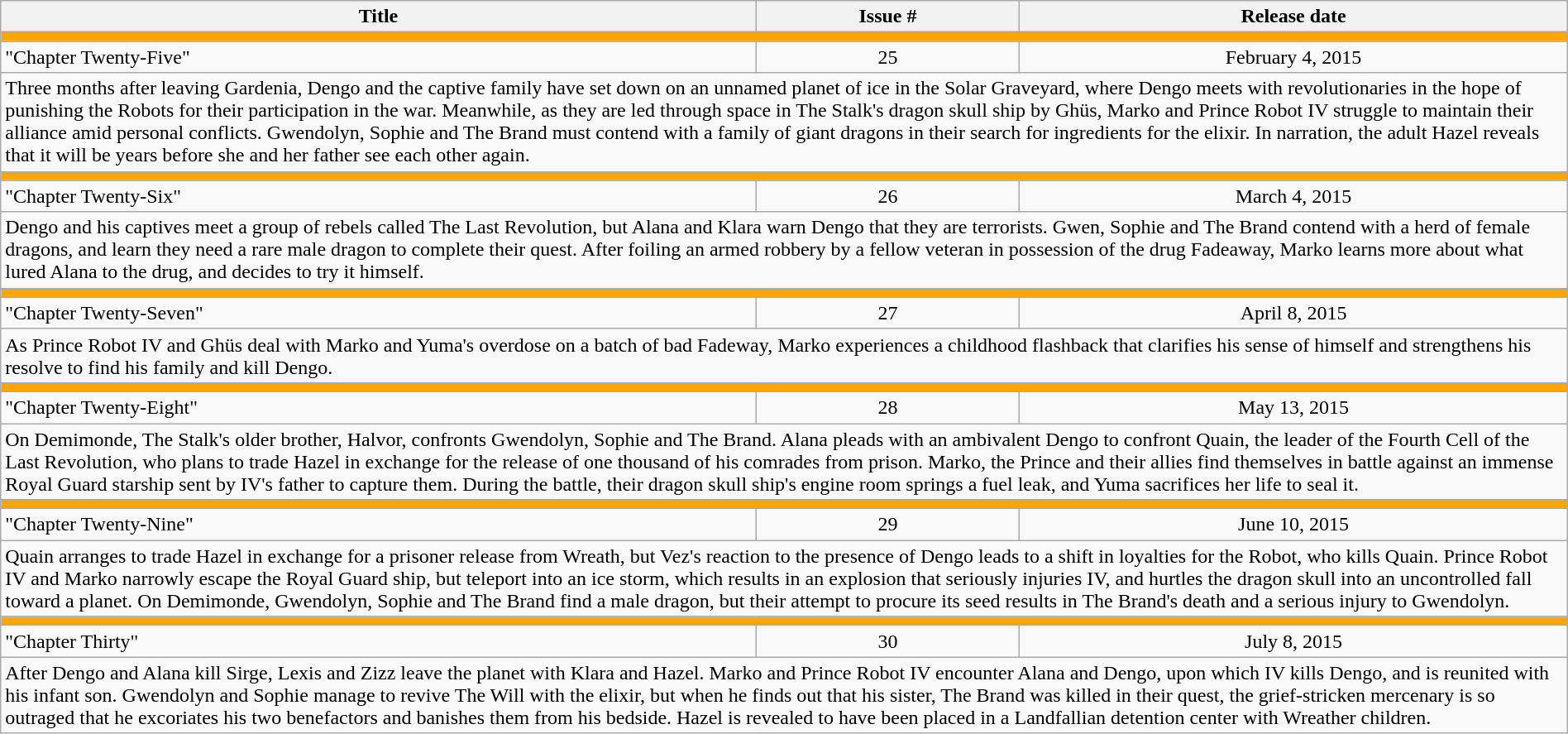<table class="wikitable" style="width:100%;">
<tr>
<th>Title</th>
<th>Issue #</th>
<th>Release date</th>
</tr>
<tr>
<td colspan="6" style="background:orange"></td>
</tr>
<tr>
<td>"Chapter Twenty-Five"</td>
<td style="text-align:center;">25</td>
<td style="text-align:center;">February 4, 2015</td>
</tr>
<tr>
<td colspan="6">Three months after leaving Gardenia, Dengo and the captive family have set down on an unnamed planet of ice in the Solar Graveyard, where Dengo meets with revolutionaries in the hope of punishing the Robots for their participation in the war. Meanwhile, as they are led through space in The Stalk's dragon skull ship by Ghüs, Marko and Prince Robot IV struggle to maintain their alliance amid personal conflicts. Gwendolyn, Sophie and The Brand must contend with a family of giant dragons in their search for ingredients for the elixir. In narration, the adult Hazel reveals that it will be years before she and her father see each other again.</td>
</tr>
<tr>
<td colspan="6" style="background:orange"></td>
</tr>
<tr>
<td>"Chapter Twenty-Six"</td>
<td style="text-align:center;">26</td>
<td style="text-align:center;">March 4, 2015</td>
</tr>
<tr>
<td colspan="6">Dengo and his captives meet a group of rebels called The Last Revolution, but Alana and Klara warn Dengo that they are terrorists. Gwen, Sophie and The Brand contend with a herd of female dragons, and learn they need a rare male dragon to complete their quest. After foiling an armed robbery by a fellow veteran in possession of the drug Fadeaway, Marko learns more about what lured Alana to the drug, and decides to try it himself.</td>
</tr>
<tr>
<td colspan="6" style="background:orange"></td>
</tr>
<tr>
<td>"Chapter Twenty-Seven"</td>
<td style="text-align:center;">27</td>
<td style="text-align:center;">April 8, 2015</td>
</tr>
<tr>
<td colspan="6">As Prince Robot IV and Ghüs deal with Marko and Yuma's overdose on a batch of bad Fadeway, Marko experiences a childhood flashback that clarifies his sense of himself and strengthens his resolve to find his family and kill Dengo.</td>
</tr>
<tr>
<td colspan="6" style="background:orange"></td>
</tr>
<tr>
<td>"Chapter Twenty-Eight"</td>
<td style="text-align:center;">28</td>
<td style="text-align:center;">May 13, 2015</td>
</tr>
<tr>
<td colspan="6">On Demimonde, The Stalk's older brother, Halvor, confronts Gwendolyn, Sophie and The Brand. Alana pleads with an ambivalent Dengo to confront Quain, the leader of the Fourth Cell of the Last Revolution, who plans to trade Hazel in exchange for the release of one thousand of his comrades from prison. Marko, the Prince and their allies find themselves in battle against an immense Royal Guard starship sent by IV's father to capture them. During the battle, their dragon skull ship's engine room springs a fuel leak, and Yuma sacrifices her life to seal it.</td>
</tr>
<tr>
<td colspan="6" style="background:orange"></td>
</tr>
<tr>
<td>"Chapter Twenty-Nine"</td>
<td style="text-align:center;">29</td>
<td style="text-align:center;">June 10, 2015</td>
</tr>
<tr>
<td colspan="6">Quain arranges to trade Hazel in exchange for a prisoner release from Wreath, but Vez's reaction to the presence of Dengo leads to a shift in loyalties for the Robot, who kills Quain. Prince Robot IV and Marko narrowly escape the Royal Guard ship, but teleport into an ice storm, which results in an explosion that seriously injuries IV, and hurtles the dragon skull into an uncontrolled fall toward a planet. On Demimonde, Gwendolyn, Sophie and The Brand find a male dragon, but their attempt to procure its seed results in The Brand's death and a serious injury to Gwendolyn.</td>
</tr>
<tr>
<td colspan="6" style="background:orange"></td>
</tr>
<tr>
<td>"Chapter Thirty"</td>
<td style="text-align:center;">30</td>
<td style="text-align:center;">July 8, 2015</td>
</tr>
<tr>
<td colspan="6">After Dengo and Alana kill Sirge, Lexis and Zizz leave the planet with Klara and Hazel. Marko and Prince Robot IV encounter Alana and Dengo, upon which IV kills Dengo, and is reunited with his infant son. Gwendolyn and Sophie manage to revive The Will with the elixir, but when he finds out that his sister, The Brand was killed in their quest, the grief-stricken mercenary is so outraged that he excoriates his two benefactors and banishes them from his bedside. Hazel is revealed to have been placed in a Landfallian detention center with Wreather children.</td>
</tr>
</table>
